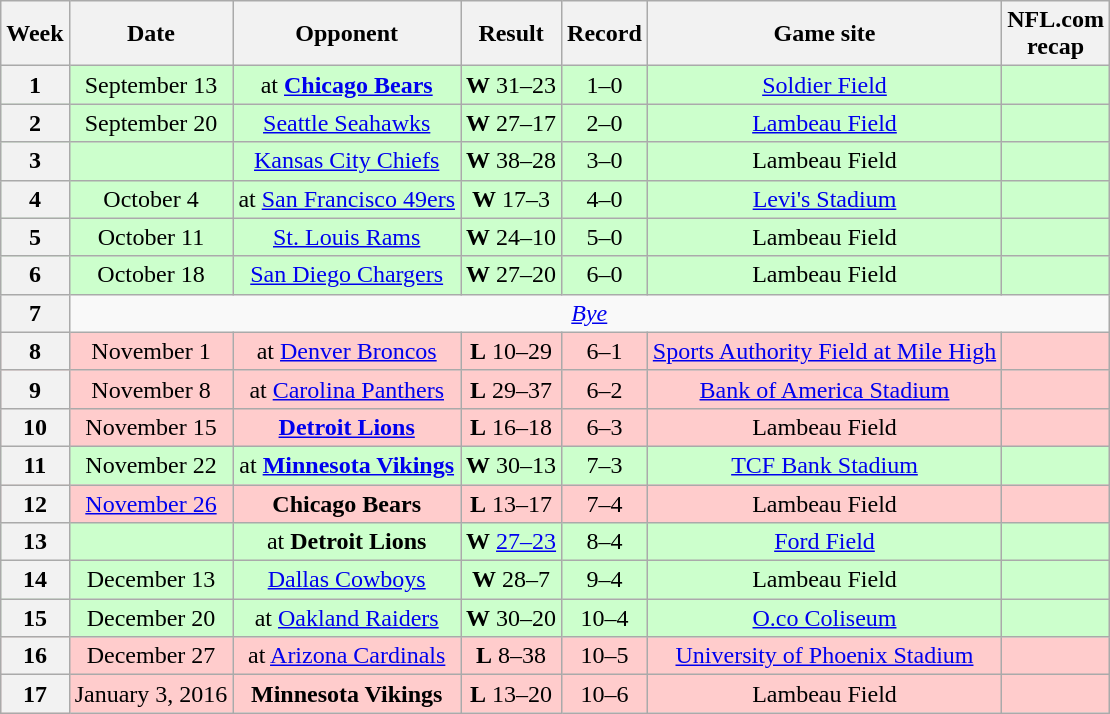<table class="wikitable" style="text-align:center">
<tr>
<th>Week</th>
<th>Date</th>
<th>Opponent</th>
<th>Result</th>
<th>Record</th>
<th>Game site</th>
<th>NFL.com<br>recap</th>
</tr>
<tr style="background:#cfc">
<th>1</th>
<td>September 13</td>
<td>at <strong><a href='#'>Chicago Bears</a></strong></td>
<td><strong>W</strong> 31–23</td>
<td>1–0</td>
<td><a href='#'>Soldier Field</a></td>
<td></td>
</tr>
<tr style="background:#cfc">
<th>2</th>
<td>September 20</td>
<td><a href='#'>Seattle Seahawks</a></td>
<td><strong>W</strong> 27–17</td>
<td>2–0</td>
<td><a href='#'>Lambeau Field</a></td>
<td></td>
</tr>
<tr style="background:#cfc">
<th>3</th>
<td></td>
<td><a href='#'>Kansas City Chiefs</a></td>
<td><strong>W</strong> 38–28</td>
<td>3–0</td>
<td>Lambeau Field</td>
<td></td>
</tr>
<tr style="background:#cfc">
<th>4</th>
<td>October 4</td>
<td>at <a href='#'>San Francisco 49ers</a></td>
<td><strong>W</strong> 17–3</td>
<td>4–0</td>
<td><a href='#'>Levi's Stadium</a></td>
<td></td>
</tr>
<tr style="background:#cfc">
<th>5</th>
<td>October 11</td>
<td><a href='#'>St. Louis Rams</a></td>
<td><strong>W</strong> 24–10</td>
<td>5–0</td>
<td>Lambeau Field</td>
<td></td>
</tr>
<tr style="background:#cfc">
<th>6</th>
<td>October 18</td>
<td><a href='#'>San Diego Chargers</a></td>
<td><strong>W</strong> 27–20</td>
<td>6–0</td>
<td>Lambeau Field</td>
<td></td>
</tr>
<tr>
<th>7</th>
<td colspan=8><em><a href='#'>Bye</a></em></td>
</tr>
<tr style="background:#fcc">
<th>8</th>
<td>November 1</td>
<td>at <a href='#'>Denver Broncos</a></td>
<td><strong>L</strong> 10–29</td>
<td>6–1</td>
<td><a href='#'>Sports Authority Field at Mile High</a></td>
<td></td>
</tr>
<tr style="background:#fcc">
<th>9</th>
<td>November 8</td>
<td>at <a href='#'>Carolina Panthers</a></td>
<td><strong>L</strong> 29–37</td>
<td>6–2</td>
<td><a href='#'>Bank of America Stadium</a></td>
<td></td>
</tr>
<tr style="background:#fcc">
<th>10</th>
<td>November 15</td>
<td><strong><a href='#'>Detroit Lions</a></strong></td>
<td><strong>L</strong> 16–18</td>
<td>6–3</td>
<td>Lambeau Field</td>
<td></td>
</tr>
<tr style="background:#cfc">
<th>11</th>
<td>November 22</td>
<td>at <strong><a href='#'>Minnesota Vikings</a></strong></td>
<td><strong>W</strong> 30–13</td>
<td>7–3</td>
<td><a href='#'>TCF Bank Stadium</a></td>
<td></td>
</tr>
<tr style="background:#fcc">
<th>12</th>
<td><a href='#'>November 26</a></td>
<td><strong>Chicago Bears</strong></td>
<td><strong>L</strong> 13–17</td>
<td>7–4</td>
<td>Lambeau Field</td>
<td></td>
</tr>
<tr style="background:#cfc">
<th>13</th>
<td></td>
<td>at <strong>Detroit Lions</strong></td>
<td><strong>W</strong> <a href='#'>27–23</a></td>
<td>8–4</td>
<td><a href='#'>Ford Field</a></td>
<td></td>
</tr>
<tr style="background:#cfc">
<th>14</th>
<td>December 13</td>
<td><a href='#'>Dallas Cowboys</a></td>
<td><strong>W</strong> 28–7</td>
<td>9–4</td>
<td>Lambeau Field</td>
<td></td>
</tr>
<tr style="background:#cfc">
<th>15</th>
<td>December 20</td>
<td>at <a href='#'>Oakland Raiders</a></td>
<td><strong>W</strong> 30–20</td>
<td>10–4</td>
<td><a href='#'>O.co Coliseum</a></td>
<td></td>
</tr>
<tr style="background:#fcc">
<th>16</th>
<td>December 27</td>
<td>at <a href='#'>Arizona Cardinals</a></td>
<td><strong>L</strong> 8–38</td>
<td>10–5</td>
<td><a href='#'>University of Phoenix Stadium</a></td>
<td></td>
</tr>
<tr style="background:#fcc">
<th>17</th>
<td>January 3, 2016</td>
<td><strong>Minnesota Vikings</strong></td>
<td><strong>L</strong> 13–20</td>
<td>10–6</td>
<td>Lambeau Field</td>
<td></td>
</tr>
</table>
